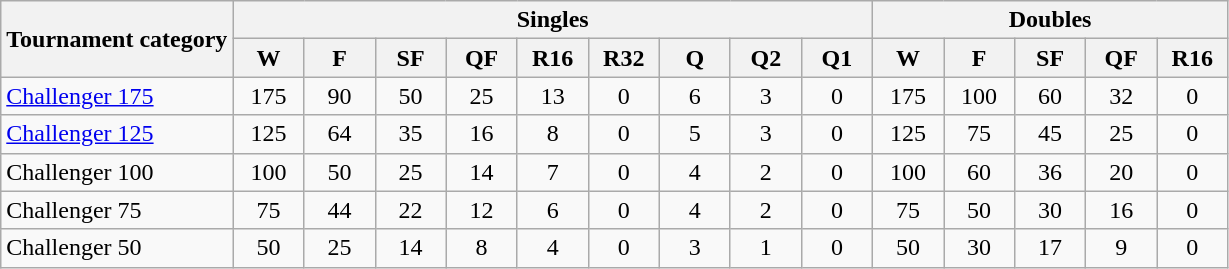<table class="wikitable" style=text-align:center>
<tr>
<th rowspan=2 style="text-align:center;">Tournament category</th>
<th colspan=9 style="text-align:center;">Singles</th>
<th colspan=5 style="text-align:center;">Doubles</th>
</tr>
<tr>
<th width=40>W</th>
<th width=40>F</th>
<th width=40>SF</th>
<th width=40>QF</th>
<th width=40>R16</th>
<th width=40>R32</th>
<th width=40>Q</th>
<th width=40>Q2</th>
<th width=40>Q1</th>
<th width=40>W</th>
<th width=40>F</th>
<th width=40>SF</th>
<th width=40>QF</th>
<th width=40>R16</th>
</tr>
<tr>
<td style="text-align:left;"><a href='#'>Challenger 175</a></td>
<td>175</td>
<td>90</td>
<td>50</td>
<td>25</td>
<td>13</td>
<td>0</td>
<td>6</td>
<td>3</td>
<td>0</td>
<td>175</td>
<td>100</td>
<td>60</td>
<td>32</td>
<td>0</td>
</tr>
<tr>
<td style="text-align:left;"><a href='#'>Challenger 125</a></td>
<td>125</td>
<td>64</td>
<td>35</td>
<td>16</td>
<td>8</td>
<td>0</td>
<td>5</td>
<td>3</td>
<td>0</td>
<td>125</td>
<td>75</td>
<td>45</td>
<td>25</td>
<td>0</td>
</tr>
<tr>
<td style="text-align:left;">Challenger 100</td>
<td>100</td>
<td>50</td>
<td>25</td>
<td>14</td>
<td>7</td>
<td>0</td>
<td>4</td>
<td>2</td>
<td>0</td>
<td>100</td>
<td>60</td>
<td>36</td>
<td>20</td>
<td>0</td>
</tr>
<tr>
<td style="text-align:left;">Challenger 75</td>
<td>75</td>
<td>44</td>
<td>22</td>
<td>12</td>
<td>6</td>
<td>0</td>
<td>4</td>
<td>2</td>
<td>0</td>
<td>75</td>
<td>50</td>
<td>30</td>
<td>16</td>
<td>0</td>
</tr>
<tr>
<td style="text-align:left;">Challenger 50</td>
<td>50</td>
<td>25</td>
<td>14</td>
<td>8</td>
<td>4</td>
<td>0</td>
<td>3</td>
<td>1</td>
<td>0</td>
<td>50</td>
<td>30</td>
<td>17</td>
<td>9</td>
<td>0</td>
</tr>
</table>
